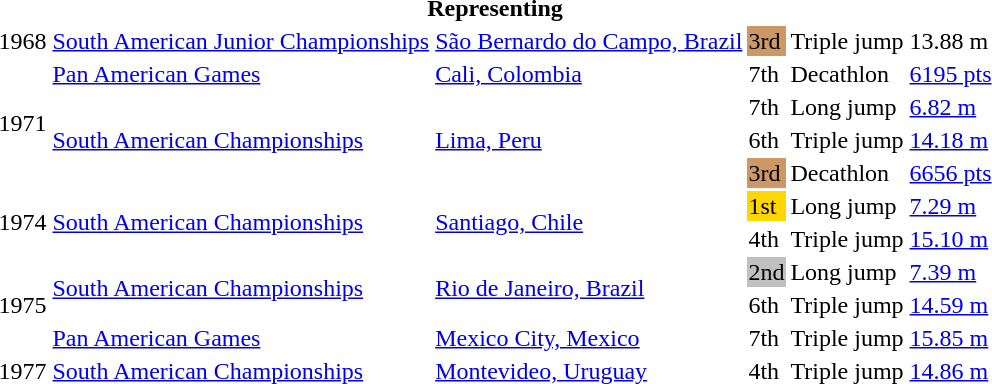<table>
<tr>
<th colspan="6">Representing </th>
</tr>
<tr>
<td>1968</td>
<td><a href='#'>South American Junior Championships</a></td>
<td><a href='#'>São Bernardo do Campo, Brazil</a></td>
<td bgcolor=cc9966>3rd</td>
<td>Triple jump</td>
<td>13.88 m</td>
</tr>
<tr>
<td rowspan=4>1971</td>
<td><a href='#'>Pan American Games</a></td>
<td><a href='#'>Cali, Colombia</a></td>
<td>7th</td>
<td>Decathlon</td>
<td><a href='#'>6195 pts</a></td>
</tr>
<tr>
<td rowspan=3><a href='#'>South American Championships</a></td>
<td rowspan=3><a href='#'>Lima, Peru</a></td>
<td>7th</td>
<td>Long jump</td>
<td><a href='#'>6.82 m</a></td>
</tr>
<tr>
<td>6th</td>
<td>Triple jump</td>
<td><a href='#'>14.18 m</a></td>
</tr>
<tr>
<td bgcolor=cc9966>3rd</td>
<td>Decathlon</td>
<td><a href='#'>6656 pts</a></td>
</tr>
<tr>
<td rowspan=2>1974</td>
<td rowspan=2><a href='#'>South American Championships</a></td>
<td rowspan=2><a href='#'>Santiago, Chile</a></td>
<td bgcolor=gold>1st</td>
<td>Long jump</td>
<td><a href='#'>7.29 m</a></td>
</tr>
<tr>
<td>4th</td>
<td>Triple jump</td>
<td><a href='#'>15.10 m</a></td>
</tr>
<tr>
<td rowspan=3>1975</td>
<td rowspan=2><a href='#'>South American Championships</a></td>
<td rowspan=2><a href='#'>Rio de Janeiro, Brazil</a></td>
<td bgcolor=silver>2nd</td>
<td>Long jump</td>
<td><a href='#'>7.39 m</a></td>
</tr>
<tr>
<td>6th</td>
<td>Triple jump</td>
<td><a href='#'>14.59 m</a></td>
</tr>
<tr>
<td><a href='#'>Pan American Games</a></td>
<td><a href='#'>Mexico City, Mexico</a></td>
<td>7th</td>
<td>Triple jump</td>
<td><a href='#'>15.85 m</a></td>
</tr>
<tr>
<td>1977</td>
<td><a href='#'>South American Championships</a></td>
<td><a href='#'>Montevideo, Uruguay</a></td>
<td>4th</td>
<td>Triple jump</td>
<td><a href='#'>14.86 m</a></td>
</tr>
</table>
